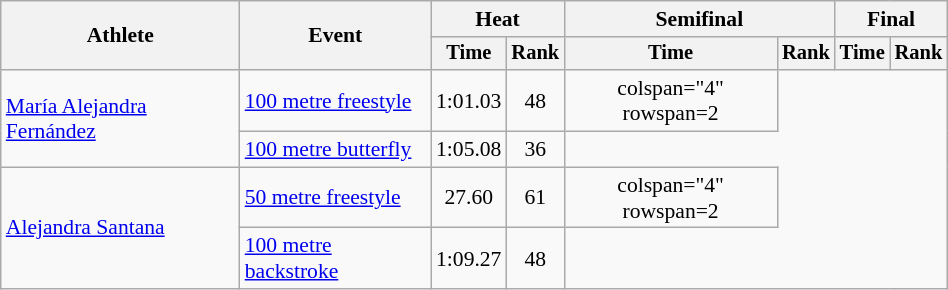<table class="wikitable" style="text-align:center; font-size:90%; width:50%;">
<tr>
<th rowspan="2">Athlete</th>
<th rowspan="2">Event</th>
<th colspan="2">Heat</th>
<th colspan="2">Semifinal</th>
<th colspan="2">Final</th>
</tr>
<tr style="font-size:95%">
<th>Time</th>
<th>Rank</th>
<th>Time</th>
<th>Rank</th>
<th>Time</th>
<th>Rank</th>
</tr>
<tr>
<td align=left rowspan=2><a href='#'>María Alejandra Fernández</a></td>
<td align=left><a href='#'>100 metre freestyle</a></td>
<td>1:01.03</td>
<td>48</td>
<td>colspan="4" rowspan=2 </td>
</tr>
<tr>
<td align=left><a href='#'>100 metre butterfly</a></td>
<td>1:05.08</td>
<td>36</td>
</tr>
<tr align=center>
<td align=left rowspan=2><a href='#'>Alejandra Santana</a></td>
<td align=left><a href='#'>50 metre freestyle</a></td>
<td>27.60</td>
<td>61</td>
<td>colspan="4" rowspan=2 </td>
</tr>
<tr>
<td align=left><a href='#'>100 metre backstroke</a></td>
<td>1:09.27</td>
<td>48</td>
</tr>
</table>
